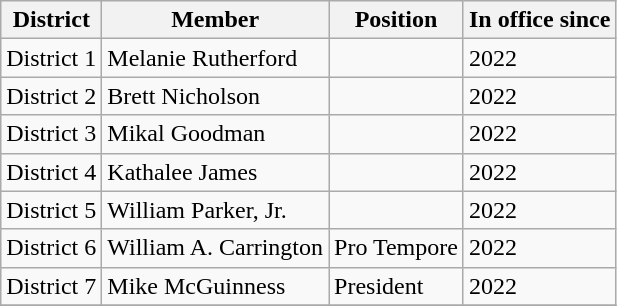<table class="wikitable">
<tr>
<th>District</th>
<th>Member</th>
<th>Position</th>
<th>In office since</th>
</tr>
<tr>
<td>District 1</td>
<td>Melanie Rutherford</td>
<td></td>
<td>2022</td>
</tr>
<tr>
<td>District 2</td>
<td>Brett Nicholson</td>
<td></td>
<td>2022</td>
</tr>
<tr>
<td>District 3</td>
<td>Mikal Goodman</td>
<td></td>
<td>2022</td>
</tr>
<tr>
<td>District 4</td>
<td>Kathalee James</td>
<td></td>
<td>2022</td>
</tr>
<tr>
<td>District 5</td>
<td>William Parker, Jr.</td>
<td></td>
<td>2022</td>
</tr>
<tr>
<td>District 6</td>
<td>William A. Carrington</td>
<td>Pro Tempore</td>
<td>2022</td>
</tr>
<tr>
<td>District 7</td>
<td>Mike McGuinness</td>
<td>President</td>
<td>2022</td>
</tr>
<tr>
</tr>
</table>
